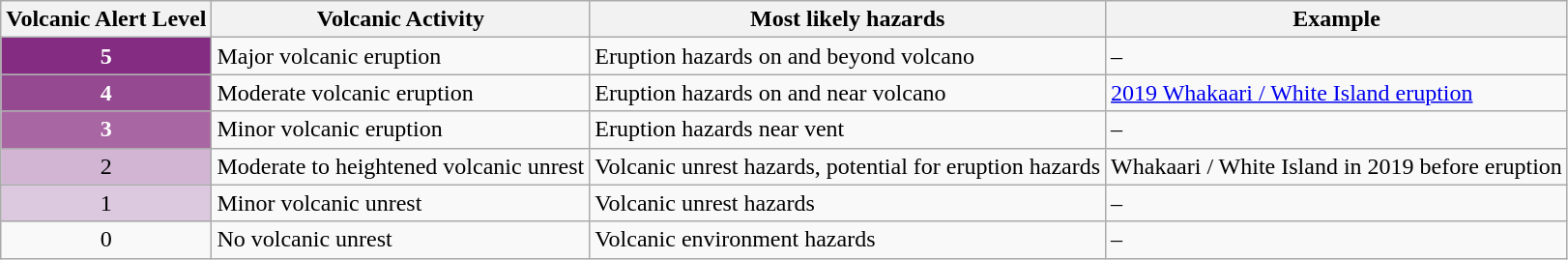<table class="wikitable">
<tr>
<th>Volcanic Alert Level</th>
<th>Volcanic Activity</th>
<th>Most likely hazards</th>
<th>Example</th>
</tr>
<tr>
<td style="text-align:center; color:#FFFFFF; background-color: #832C82;"><strong>5</strong></td>
<td>Major volcanic eruption</td>
<td>Eruption hazards on and beyond volcano</td>
<td>–</td>
</tr>
<tr>
<td style="text-align:center; color:#FFFFFF; background-color: #954990;"><strong>4</strong></td>
<td>Moderate volcanic eruption</td>
<td>Eruption hazards on and near volcano</td>
<td><a href='#'>2019 Whakaari / White Island eruption</a></td>
</tr>
<tr>
<td style="text-align:center; color:#FFFFFF; background-color: #A867A2;"><strong>3</strong></td>
<td>Minor volcanic eruption</td>
<td>Eruption hazards near vent</td>
<td>–</td>
</tr>
<tr>
<td style="text-align:center; background-color: #D1B5D3;">2</td>
<td>Moderate to heightened volcanic unrest</td>
<td>Volcanic unrest hazards, potential for eruption hazards</td>
<td>Whakaari / White Island in 2019 before eruption</td>
</tr>
<tr>
<td style="text-align:center; background-color: #DCC9E0;">1</td>
<td>Minor volcanic unrest</td>
<td>Volcanic unrest hazards</td>
<td>–</td>
</tr>
<tr>
<td style="text-align:center;">0</td>
<td>No volcanic unrest</td>
<td>Volcanic environment hazards</td>
<td>–</td>
</tr>
</table>
